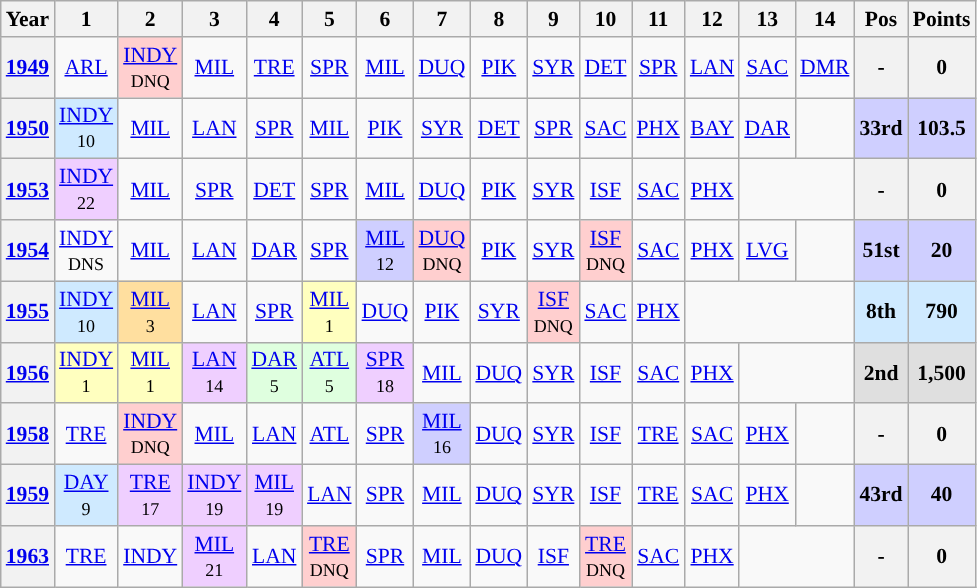<table class="wikitable" style="text-align:center; font-size:90%">
<tr>
<th>Year</th>
<th>1</th>
<th>2</th>
<th>3</th>
<th>4</th>
<th>5</th>
<th>6</th>
<th>7</th>
<th>8</th>
<th>9</th>
<th>10</th>
<th>11</th>
<th>12</th>
<th>13</th>
<th>14</th>
<th>Pos</th>
<th>Points</th>
</tr>
<tr>
<th><a href='#'>1949</a></th>
<td><a href='#'>ARL</a></td>
<td style="background:#FFCFCF;"><a href='#'>INDY</a><br><small>DNQ</small></td>
<td><a href='#'>MIL</a></td>
<td><a href='#'>TRE</a></td>
<td><a href='#'>SPR</a></td>
<td><a href='#'>MIL</a></td>
<td><a href='#'>DUQ</a></td>
<td><a href='#'>PIK</a></td>
<td><a href='#'>SYR</a></td>
<td><a href='#'>DET</a><br><small> </small></td>
<td><a href='#'>SPR</a><br><small> </small></td>
<td><a href='#'>LAN</a></td>
<td><a href='#'>SAC</a></td>
<td><a href='#'>DMR</a></td>
<th>-</th>
<th>0</th>
</tr>
<tr>
<th rowspan=1><a href='#'>1950</a></th>
<td style="background:#CFEAFF;"><a href='#'>INDY</a><br><small>10</small></td>
<td><a href='#'>MIL</a><br><small> </small></td>
<td><a href='#'>LAN</a></td>
<td><a href='#'>SPR</a></td>
<td><a href='#'>MIL</a></td>
<td><a href='#'>PIK</a></td>
<td><a href='#'>SYR</a></td>
<td><a href='#'>DET</a></td>
<td><a href='#'>SPR</a></td>
<td><a href='#'>SAC</a></td>
<td><a href='#'>PHX</a></td>
<td><a href='#'>BAY</a><br><small> </small></td>
<td><a href='#'>DAR</a></td>
<td colspan=1></td>
<th style="background:#CFCFFF;">33rd</th>
<th style="background:#CFCFFF;">103.5</th>
</tr>
<tr>
<th rowspan=1><a href='#'>1953</a></th>
<td style="background:#EFCFFF;"><a href='#'>INDY</a><br><small>22</small></td>
<td><a href='#'>MIL</a><br><small> </small></td>
<td><a href='#'>SPR</a><br><small> </small></td>
<td><a href='#'>DET</a><br><small> </small></td>
<td><a href='#'>SPR</a><br><small> </small></td>
<td><a href='#'>MIL</a><br><small> </small></td>
<td><a href='#'>DUQ</a><br><small> </small></td>
<td><a href='#'>PIK</a></td>
<td><a href='#'>SYR</a><br><small> </small></td>
<td><a href='#'>ISF</a><br><small> </small></td>
<td><a href='#'>SAC</a><br><small> </small></td>
<td><a href='#'>PHX</a><br><small> </small></td>
<td colspan=2></td>
<th>-</th>
<th>0</th>
</tr>
<tr>
<th rowspan=1><a href='#'>1954</a></th>
<td><a href='#'>INDY</a><br><small>DNS</small></td>
<td><a href='#'>MIL</a><br><small> </small></td>
<td><a href='#'>LAN</a></td>
<td><a href='#'>DAR</a><br><small> </small></td>
<td><a href='#'>SPR</a><br><small> </small></td>
<td style="background:#CFCFFF;"><a href='#'>MIL</a><br><small>12</small></td>
<td style="background:#FFCFCF;"><a href='#'>DUQ</a><br><small>DNQ</small></td>
<td><a href='#'>PIK</a></td>
<td><a href='#'>SYR</a><br><small> </small></td>
<td style="background:#FFCFCF;"><a href='#'>ISF</a><br><small>DNQ</small></td>
<td><a href='#'>SAC</a><br><small> </small></td>
<td><a href='#'>PHX</a><br><small> </small></td>
<td><a href='#'>LVG</a><br><small> </small></td>
<td colspan=1></td>
<th style="background:#CFCFFF;">51st</th>
<th style="background:#CFCFFF;">20</th>
</tr>
<tr>
<th rowspan=1><a href='#'>1955</a></th>
<td style="background:#CFEAFF;"><a href='#'>INDY</a><br><small>10</small></td>
<td style="background:#FFDF9F;"><a href='#'>MIL</a><br><small>3</small></td>
<td><a href='#'>LAN</a><br><small> </small></td>
<td><a href='#'>SPR</a><br><small> </small></td>
<td style="background:#FFFFBF;"><a href='#'>MIL</a><br><small>1</small></td>
<td><a href='#'>DUQ</a><br><small> </small></td>
<td><a href='#'>PIK</a></td>
<td><a href='#'>SYR</a><br><small> </small></td>
<td style="background:#FFCFCF;"><a href='#'>ISF</a><br><small>DNQ</small></td>
<td><a href='#'>SAC</a><br><small> </small></td>
<td><a href='#'>PHX</a><br><small> </small></td>
<td colspan=3></td>
<th style="background:#CFEAFF;">8th</th>
<th style="background:#CFEAFF;">790</th>
</tr>
<tr>
<th rowspan=1><a href='#'>1956</a></th>
<td style="background:#FFFFBF;"><a href='#'>INDY</a><br><small>1</small></td>
<td style="background:#FFFFBF;"><a href='#'>MIL</a><br><small>1</small></td>
<td style="background:#EFCFFF;"><a href='#'>LAN</a><br><small>14</small></td>
<td style="background:#DFFFDF;"><a href='#'>DAR</a><br><small>5</small></td>
<td style="background:#DFFFDF;"><a href='#'>ATL</a><br><small>5</small></td>
<td style="background:#EFCFFF;"><a href='#'>SPR</a><br><small>18</small></td>
<td><a href='#'>MIL</a><br><small> </small></td>
<td><a href='#'>DUQ</a><br><small> </small></td>
<td><a href='#'>SYR</a><br><small> </small></td>
<td><a href='#'>ISF</a><br><small> </small></td>
<td><a href='#'>SAC</a><br><small> </small></td>
<td><a href='#'>PHX</a><br><small> </small></td>
<td colspan=2></td>
<th style="background:#DFDFDF;">2nd</th>
<th style="background:#DFDFDF;">1,500</th>
</tr>
<tr>
<th rowspan=1><a href='#'>1958</a></th>
<td><a href='#'>TRE</a></td>
<td style="background:#FFCFCF;"><a href='#'>INDY</a><br><small>DNQ</small></td>
<td><a href='#'>MIL</a></td>
<td><a href='#'>LAN</a></td>
<td><a href='#'>ATL</a></td>
<td><a href='#'>SPR</a></td>
<td style="background:#CFCFFF;"><a href='#'>MIL</a><br><small>16</small></td>
<td><a href='#'>DUQ</a></td>
<td><a href='#'>SYR</a></td>
<td><a href='#'>ISF</a></td>
<td><a href='#'>TRE</a></td>
<td><a href='#'>SAC</a><br><small></small></td>
<td><a href='#'>PHX</a><br><small></small></td>
<td colspan=1></td>
<th>-</th>
<th>0</th>
</tr>
<tr>
<th rowspan=1><a href='#'>1959</a></th>
<td style="background:#cfeaff;"><a href='#'>DAY</a><br><small>9</small></td>
<td style="background:#efcfff;"><a href='#'>TRE</a><br><small>17</small></td>
<td style="background:#efcfff;"><a href='#'>INDY</a><br><small>19</small></td>
<td style="background:#efcfff;"><a href='#'>MIL</a><br><small>19</small></td>
<td><a href='#'>LAN</a><br><small> </small></td>
<td><a href='#'>SPR</a><br><small> </small></td>
<td><a href='#'>MIL</a><br><small> </small></td>
<td><a href='#'>DUQ</a><br><small> </small></td>
<td><a href='#'>SYR</a><br><small> </small></td>
<td><a href='#'>ISF</a><br><small> </small></td>
<td><a href='#'>TRE</a><br><small> </small></td>
<td><a href='#'>SAC</a><br><small> </small></td>
<td><a href='#'>PHX</a><br><small> </small></td>
<td colspan=1></td>
<th style="background:#CFCFFF;">43rd</th>
<th style="background:#CFCFFF;">40</th>
</tr>
<tr>
<th><a href='#'>1963</a></th>
<td><a href='#'>TRE</a></td>
<td><a href='#'>INDY</a><br><small> </small></td>
<td style="background:#EFCFFF;"><a href='#'>MIL</a><br><small>21</small></td>
<td><a href='#'>LAN</a></td>
<td style="background:#FFCFCF;"><a href='#'>TRE</a><br><small>DNQ</small></td>
<td><a href='#'>SPR</a></td>
<td><a href='#'>MIL</a></td>
<td><a href='#'>DUQ</a></td>
<td><a href='#'>ISF</a></td>
<td style="background:#FFCFCF;"><a href='#'>TRE</a><br><small>DNQ</small></td>
<td><a href='#'>SAC</a></td>
<td><a href='#'>PHX</a></td>
<td colspan=2></td>
<th>-</th>
<th>0</th>
</tr>
</table>
